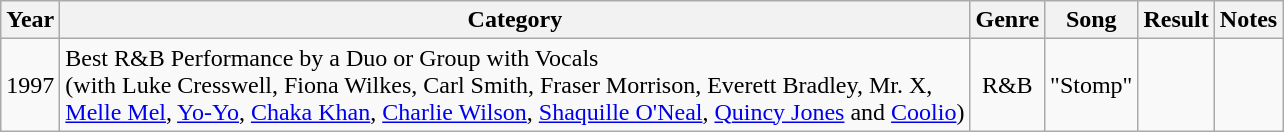<table class="wikitable">
<tr>
<th>Year</th>
<th>Category</th>
<th>Genre</th>
<th>Song</th>
<th>Result</th>
<th>Notes</th>
</tr>
<tr>
<td>1997</td>
<td>Best R&B Performance by a Duo or Group with Vocals<br>(with Luke Cresswell, Fiona Wilkes, Carl Smith, Fraser Morrison, Everett Bradley, Mr. X,<br> <a href='#'>Melle Mel</a>, <a href='#'>Yo-Yo</a>, <a href='#'>Chaka Khan</a>, <a href='#'>Charlie Wilson</a>, <a href='#'>Shaquille O'Neal</a>, <a href='#'>Quincy Jones</a> and <a href='#'>Coolio</a>)</td>
<td align=center>R&B</td>
<td>"Stomp"</td>
<td></td>
<td></td>
</tr>
</table>
